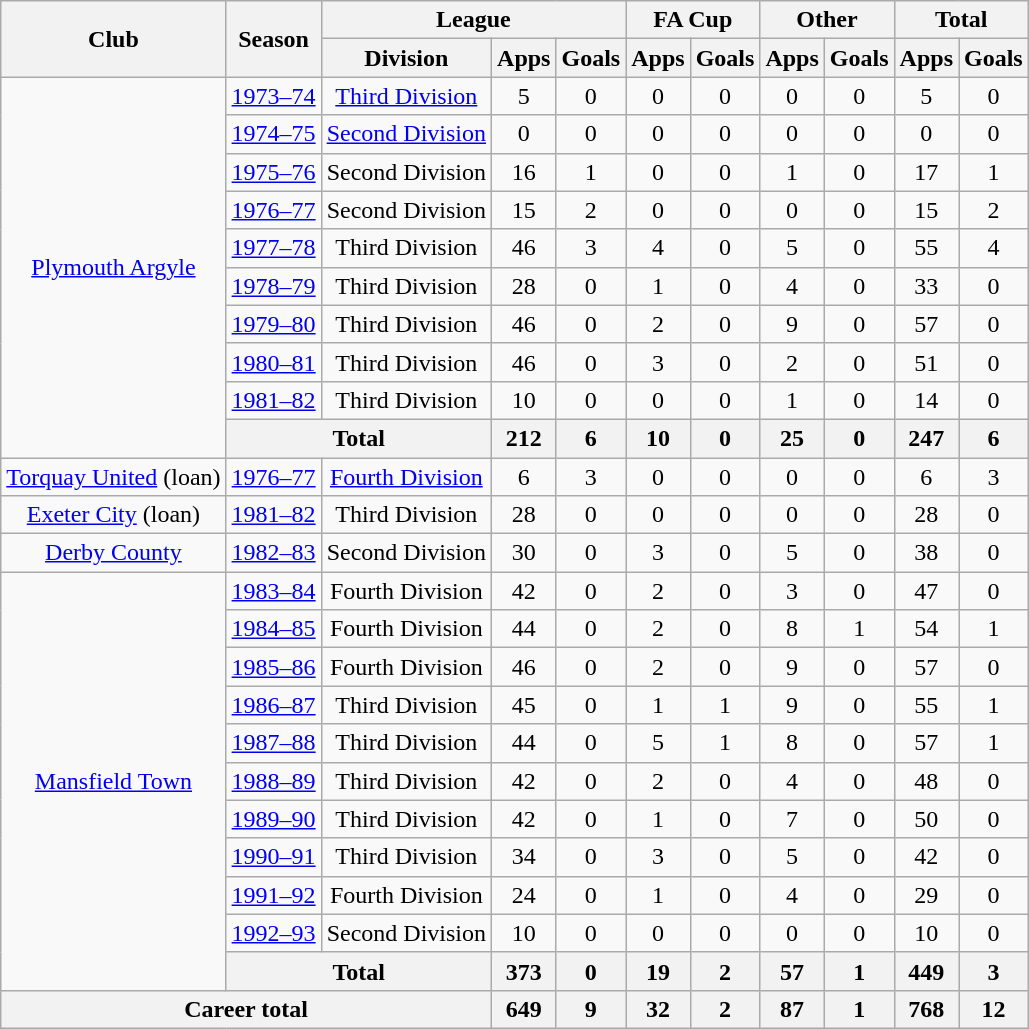<table class="wikitable" style="text-align: center;">
<tr>
<th rowspan="2">Club</th>
<th rowspan="2">Season</th>
<th colspan="3">League</th>
<th colspan="2">FA Cup</th>
<th colspan="2">Other</th>
<th colspan="2">Total</th>
</tr>
<tr>
<th>Division</th>
<th>Apps</th>
<th>Goals</th>
<th>Apps</th>
<th>Goals</th>
<th>Apps</th>
<th>Goals</th>
<th>Apps</th>
<th>Goals</th>
</tr>
<tr>
<td rowspan="10"><a href='#'>Plymouth Argyle</a></td>
<td><a href='#'>1973–74</a></td>
<td><a href='#'>Third Division</a></td>
<td>5</td>
<td>0</td>
<td>0</td>
<td>0</td>
<td>0</td>
<td>0</td>
<td>5</td>
<td>0</td>
</tr>
<tr>
<td><a href='#'>1974–75</a></td>
<td><a href='#'>Second Division</a></td>
<td>0</td>
<td>0</td>
<td>0</td>
<td>0</td>
<td>0</td>
<td>0</td>
<td>0</td>
<td>0</td>
</tr>
<tr>
<td><a href='#'>1975–76</a></td>
<td>Second Division</td>
<td>16</td>
<td>1</td>
<td>0</td>
<td>0</td>
<td>1</td>
<td>0</td>
<td>17</td>
<td>1</td>
</tr>
<tr>
<td><a href='#'>1976–77</a></td>
<td>Second Division</td>
<td>15</td>
<td>2</td>
<td>0</td>
<td>0</td>
<td>0</td>
<td>0</td>
<td>15</td>
<td>2</td>
</tr>
<tr>
<td><a href='#'>1977–78</a></td>
<td>Third Division</td>
<td>46</td>
<td>3</td>
<td>4</td>
<td>0</td>
<td>5</td>
<td>0</td>
<td>55</td>
<td>4</td>
</tr>
<tr>
<td><a href='#'>1978–79</a></td>
<td>Third Division</td>
<td>28</td>
<td>0</td>
<td>1</td>
<td>0</td>
<td>4</td>
<td>0</td>
<td>33</td>
<td>0</td>
</tr>
<tr>
<td><a href='#'>1979–80</a></td>
<td>Third Division</td>
<td>46</td>
<td>0</td>
<td>2</td>
<td>0</td>
<td>9</td>
<td>0</td>
<td>57</td>
<td>0</td>
</tr>
<tr>
<td><a href='#'>1980–81</a></td>
<td>Third Division</td>
<td>46</td>
<td>0</td>
<td>3</td>
<td>0</td>
<td>2</td>
<td>0</td>
<td>51</td>
<td>0</td>
</tr>
<tr>
<td><a href='#'>1981–82</a></td>
<td>Third Division</td>
<td>10</td>
<td>0</td>
<td>0</td>
<td>0</td>
<td>1</td>
<td>0</td>
<td>14</td>
<td>0</td>
</tr>
<tr>
<th colspan="2">Total</th>
<th>212</th>
<th>6</th>
<th>10</th>
<th>0</th>
<th>25</th>
<th>0</th>
<th>247</th>
<th>6</th>
</tr>
<tr>
<td><a href='#'>Torquay United</a> (loan)</td>
<td><a href='#'>1976–77</a></td>
<td><a href='#'>Fourth Division</a></td>
<td>6</td>
<td>3</td>
<td>0</td>
<td>0</td>
<td>0</td>
<td>0</td>
<td>6</td>
<td>3</td>
</tr>
<tr>
<td><a href='#'>Exeter City</a> (loan)</td>
<td><a href='#'>1981–82</a></td>
<td>Third Division</td>
<td>28</td>
<td>0</td>
<td>0</td>
<td>0</td>
<td>0</td>
<td>0</td>
<td>28</td>
<td>0</td>
</tr>
<tr>
<td><a href='#'>Derby County</a></td>
<td><a href='#'>1982–83</a></td>
<td>Second Division</td>
<td>30</td>
<td>0</td>
<td>3</td>
<td>0</td>
<td>5</td>
<td>0</td>
<td>38</td>
<td>0</td>
</tr>
<tr>
<td rowspan="11"><a href='#'>Mansfield Town</a></td>
<td><a href='#'>1983–84</a></td>
<td>Fourth Division</td>
<td>42</td>
<td>0</td>
<td>2</td>
<td>0</td>
<td>3</td>
<td>0</td>
<td>47</td>
<td>0</td>
</tr>
<tr>
<td><a href='#'>1984–85</a></td>
<td>Fourth Division</td>
<td>44</td>
<td>0</td>
<td>2</td>
<td>0</td>
<td>8</td>
<td>1</td>
<td>54</td>
<td>1</td>
</tr>
<tr>
<td><a href='#'>1985–86</a></td>
<td>Fourth Division</td>
<td>46</td>
<td>0</td>
<td>2</td>
<td>0</td>
<td>9</td>
<td>0</td>
<td>57</td>
<td>0</td>
</tr>
<tr>
<td><a href='#'>1986–87</a></td>
<td>Third Division</td>
<td>45</td>
<td>0</td>
<td>1</td>
<td>1</td>
<td>9</td>
<td>0</td>
<td>55</td>
<td>1</td>
</tr>
<tr>
<td><a href='#'>1987–88</a></td>
<td>Third Division</td>
<td>44</td>
<td>0</td>
<td>5</td>
<td>1</td>
<td>8</td>
<td>0</td>
<td>57</td>
<td>1</td>
</tr>
<tr>
<td><a href='#'>1988–89</a></td>
<td>Third Division</td>
<td>42</td>
<td>0</td>
<td>2</td>
<td>0</td>
<td>4</td>
<td>0</td>
<td>48</td>
<td>0</td>
</tr>
<tr>
<td><a href='#'>1989–90</a></td>
<td>Third Division</td>
<td>42</td>
<td>0</td>
<td>1</td>
<td>0</td>
<td>7</td>
<td>0</td>
<td>50</td>
<td>0</td>
</tr>
<tr>
<td><a href='#'>1990–91</a></td>
<td>Third Division</td>
<td>34</td>
<td>0</td>
<td>3</td>
<td>0</td>
<td>5</td>
<td>0</td>
<td>42</td>
<td>0</td>
</tr>
<tr>
<td><a href='#'>1991–92</a></td>
<td>Fourth Division</td>
<td>24</td>
<td>0</td>
<td>1</td>
<td>0</td>
<td>4</td>
<td>0</td>
<td>29</td>
<td>0</td>
</tr>
<tr>
<td><a href='#'>1992–93</a></td>
<td>Second Division</td>
<td>10</td>
<td>0</td>
<td>0</td>
<td>0</td>
<td>0</td>
<td>0</td>
<td>10</td>
<td>0</td>
</tr>
<tr>
<th colspan="2">Total</th>
<th>373</th>
<th>0</th>
<th>19</th>
<th>2</th>
<th>57</th>
<th>1</th>
<th>449</th>
<th>3</th>
</tr>
<tr>
<th colspan="3">Career total</th>
<th>649</th>
<th>9</th>
<th>32</th>
<th>2</th>
<th>87</th>
<th>1</th>
<th>768</th>
<th>12</th>
</tr>
</table>
